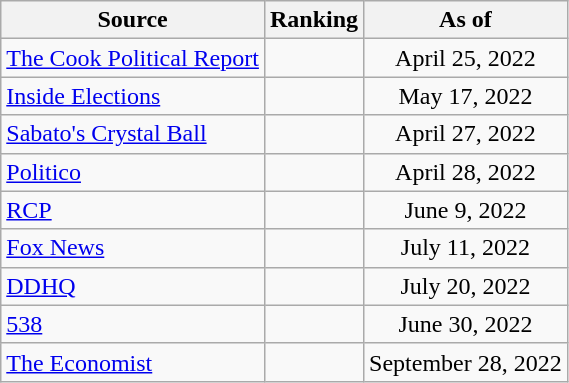<table class="wikitable" style="text-align:center">
<tr>
<th>Source</th>
<th>Ranking</th>
<th>As of</th>
</tr>
<tr>
<td align=left><a href='#'>The Cook Political Report</a></td>
<td></td>
<td>April 25, 2022</td>
</tr>
<tr>
<td align=left><a href='#'>Inside Elections</a></td>
<td></td>
<td>May 17, 2022</td>
</tr>
<tr>
<td align=left><a href='#'>Sabato's Crystal Ball</a></td>
<td></td>
<td>April 27, 2022</td>
</tr>
<tr>
<td align=left><a href='#'>Politico</a></td>
<td></td>
<td>April 28, 2022</td>
</tr>
<tr>
<td align="left"><a href='#'>RCP</a></td>
<td></td>
<td>June 9, 2022</td>
</tr>
<tr>
<td align=left><a href='#'>Fox News</a></td>
<td></td>
<td>July 11, 2022</td>
</tr>
<tr>
<td align="left"><a href='#'>DDHQ</a></td>
<td></td>
<td>July 20, 2022</td>
</tr>
<tr>
<td align="left"><a href='#'>538</a></td>
<td></td>
<td>June 30, 2022</td>
</tr>
<tr>
<td align="left"><a href='#'>The Economist</a></td>
<td></td>
<td>September 28, 2022</td>
</tr>
</table>
